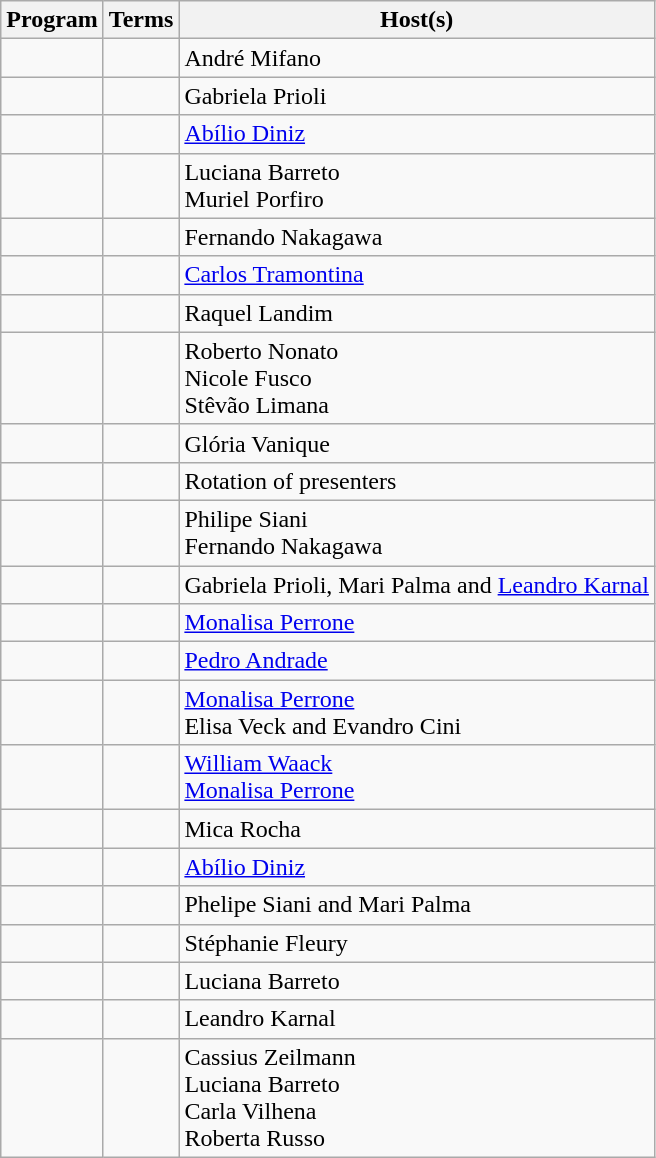<table class="wikitable">
<tr>
<th>Program</th>
<th>Terms</th>
<th>Host(s)</th>
</tr>
<tr>
<td></td>
<td></td>
<td>André Mifano</td>
</tr>
<tr>
<td></td>
<td></td>
<td>Gabriela Prioli</td>
</tr>
<tr>
<td></td>
<td></td>
<td><a href='#'>Abílio Diniz</a></td>
</tr>
<tr>
<td></td>
<td></td>
<td>Luciana Barreto <br> Muriel Porfiro</td>
</tr>
<tr>
<td></td>
<td></td>
<td>Fernando Nakagawa</td>
</tr>
<tr>
<td></td>
<td></td>
<td><a href='#'>Carlos Tramontina</a></td>
</tr>
<tr>
<td></td>
<td></td>
<td>Raquel Landim</td>
</tr>
<tr>
<td></td>
<td></td>
<td>Roberto Nonato <br> Nicole Fusco <br> Stêvão Limana</td>
</tr>
<tr>
<td></td>
<td></td>
<td>Glória Vanique</td>
</tr>
<tr>
<td></td>
<td></td>
<td>Rotation of presenters</td>
</tr>
<tr>
<td></td>
<td></td>
<td>Philipe Siani <br> Fernando Nakagawa</td>
</tr>
<tr>
<td></td>
<td></td>
<td>Gabriela Prioli, Mari Palma and <a href='#'>Leandro Karnal</a></td>
</tr>
<tr>
<td></td>
<td></td>
<td><a href='#'>Monalisa Perrone</a></td>
</tr>
<tr>
<td></td>
<td></td>
<td><a href='#'>Pedro Andrade</a></td>
</tr>
<tr>
<td></td>
<td></td>
<td><a href='#'>Monalisa Perrone</a> <br> Elisa Veck and Evandro Cini</td>
</tr>
<tr>
<td></td>
<td></td>
<td><a href='#'>William Waack</a> <br> <a href='#'>Monalisa Perrone</a></td>
</tr>
<tr>
<td></td>
<td></td>
<td>Mica Rocha</td>
</tr>
<tr>
<td></td>
<td></td>
<td><a href='#'>Abílio Diniz</a></td>
</tr>
<tr>
<td></td>
<td></td>
<td>Phelipe Siani and Mari Palma</td>
</tr>
<tr>
<td></td>
<td></td>
<td>Stéphanie Fleury</td>
</tr>
<tr>
<td></td>
<td></td>
<td>Luciana Barreto</td>
</tr>
<tr>
<td></td>
<td></td>
<td>Leandro Karnal</td>
</tr>
<tr>
<td></td>
<td></td>
<td>Cassius Zeilmann <br> Luciana Barreto <br> Carla Vilhena <br> Roberta Russo</td>
</tr>
</table>
